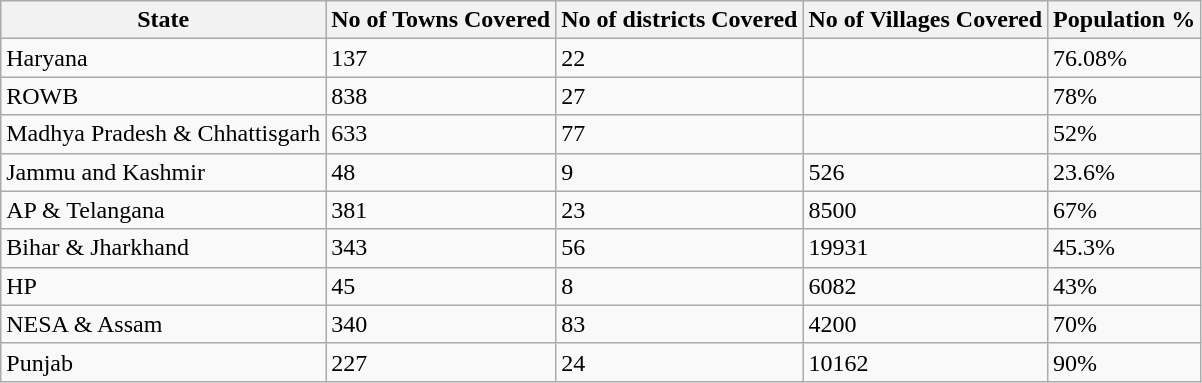<table class="wikitable">
<tr>
<th>State</th>
<th>No of Towns Covered</th>
<th>No of districts Covered</th>
<th>No of Villages Covered</th>
<th>Population %</th>
</tr>
<tr>
<td>Haryana</td>
<td>137</td>
<td>22</td>
<td></td>
<td>76.08%</td>
</tr>
<tr>
<td>ROWB</td>
<td>838</td>
<td>27</td>
<td></td>
<td>78%</td>
</tr>
<tr>
<td>Madhya Pradesh & Chhattisgarh</td>
<td>633</td>
<td>77</td>
<td></td>
<td>52%</td>
</tr>
<tr>
<td>Jammu and Kashmir</td>
<td>48</td>
<td>9</td>
<td>526</td>
<td>23.6%</td>
</tr>
<tr>
<td>AP & Telangana</td>
<td>381</td>
<td>23</td>
<td>8500</td>
<td>67%</td>
</tr>
<tr>
<td>Bihar & Jharkhand</td>
<td>343</td>
<td>56</td>
<td>19931</td>
<td>45.3%</td>
</tr>
<tr>
<td>HP</td>
<td>45</td>
<td>8</td>
<td>6082</td>
<td>43%</td>
</tr>
<tr>
<td>NESA & Assam</td>
<td>340</td>
<td>83</td>
<td>4200</td>
<td>70%</td>
</tr>
<tr>
<td>Punjab</td>
<td>227</td>
<td>24</td>
<td>10162</td>
<td>90%</td>
</tr>
</table>
